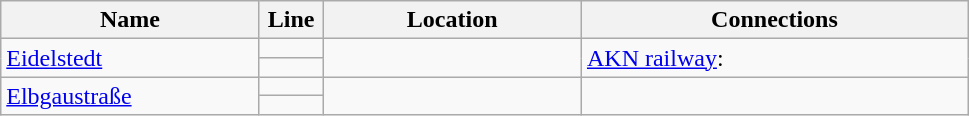<table class="wikitable">
<tr>
<th width="165px">Name</th>
<th width="35px">Line</th>
<th width="165px">Location</th>
<th width="250px">Connections</th>
</tr>
<tr>
<td rowspan="2"><a href='#'>Eidelstedt</a></td>
<td></td>
<td rowspan="2"></td>
<td rowspan="2"><a href='#'>AKN railway</a>: </td>
</tr>
<tr>
<td></td>
</tr>
<tr>
<td rowspan="2"><a href='#'>Elbgaustraße</a></td>
<td></td>
<td rowspan="2"></td>
<td rowspan="2"></td>
</tr>
<tr>
<td></td>
</tr>
</table>
